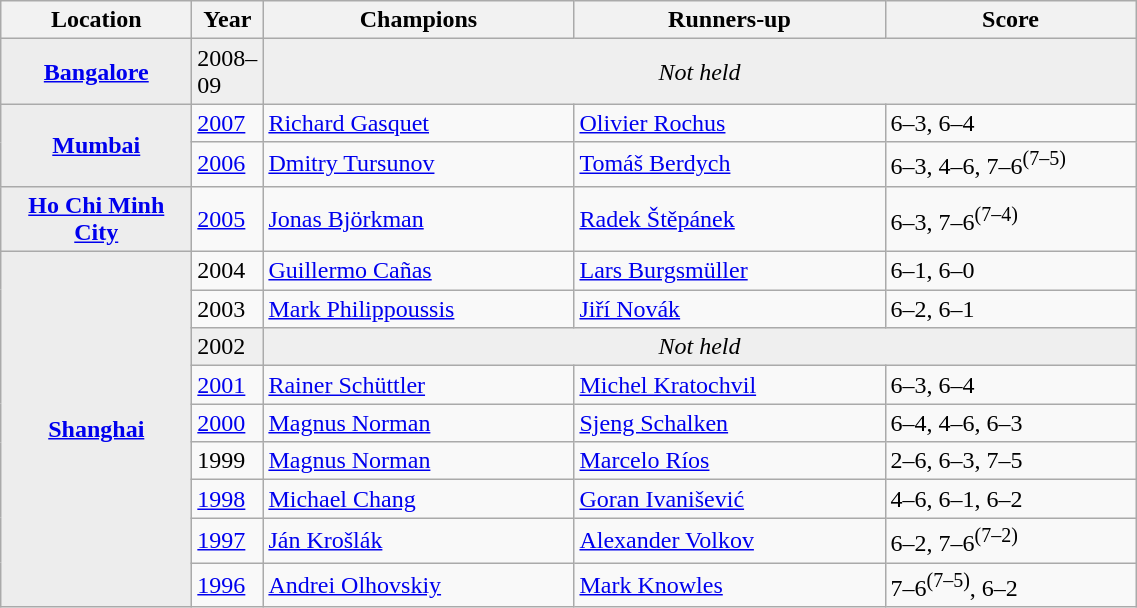<table class="wikitable">
<tr>
<th style="width:120px">Location</th>
<th style="width:40px">Year</th>
<th style="width:200px">Champions</th>
<th style="width:200px">Runners-up</th>
<th style="width:160px" class="unsortable">Score</th>
</tr>
<tr>
<th rowspan="1" style="background:#ededed"><a href='#'>Bangalore</a></th>
<td style="background:#efefef">2008–09</td>
<td colspan=3 align=center style="background:#efefef"><em>Not held</em></td>
</tr>
<tr>
<th rowspan="2" style="background:#ededed"><a href='#'>Mumbai</a></th>
<td><a href='#'>2007</a></td>
<td> <a href='#'>Richard Gasquet</a></td>
<td> <a href='#'>Olivier Rochus</a></td>
<td>6–3, 6–4</td>
</tr>
<tr>
<td><a href='#'>2006</a></td>
<td> <a href='#'>Dmitry Tursunov</a></td>
<td> <a href='#'>Tomáš Berdych</a></td>
<td>6–3, 4–6, 7–6<sup>(7–5)</sup></td>
</tr>
<tr>
<th rowspan="1" style="background:#ededed"><a href='#'>Ho Chi Minh City</a></th>
<td><a href='#'>2005</a></td>
<td> <a href='#'>Jonas Björkman</a></td>
<td> <a href='#'>Radek Štěpánek</a></td>
<td>6–3, 7–6<sup>(7–4)</sup></td>
</tr>
<tr>
<th rowspan="9" style="background:#ededed"><a href='#'>Shanghai</a></th>
<td>2004</td>
<td> <a href='#'>Guillermo Cañas</a></td>
<td> <a href='#'>Lars Burgsmüller</a></td>
<td>6–1, 6–0</td>
</tr>
<tr>
<td>2003</td>
<td> <a href='#'>Mark Philippoussis</a></td>
<td> <a href='#'>Jiří Novák</a></td>
<td>6–2, 6–1</td>
</tr>
<tr>
<td style="background:#efefef">2002</td>
<td colspan=3 align=center style="background:#efefef"><em>Not held</em></td>
</tr>
<tr>
<td><a href='#'>2001</a></td>
<td> <a href='#'>Rainer Schüttler</a></td>
<td> <a href='#'>Michel Kratochvil</a></td>
<td>6–3, 6–4</td>
</tr>
<tr>
<td><a href='#'>2000</a></td>
<td> <a href='#'>Magnus Norman</a></td>
<td> <a href='#'>Sjeng Schalken</a></td>
<td>6–4, 4–6, 6–3</td>
</tr>
<tr>
<td>1999</td>
<td> <a href='#'>Magnus Norman</a></td>
<td> <a href='#'>Marcelo Ríos</a></td>
<td>2–6, 6–3, 7–5</td>
</tr>
<tr>
<td><a href='#'>1998</a></td>
<td> <a href='#'>Michael Chang</a></td>
<td> <a href='#'>Goran Ivanišević</a></td>
<td>4–6, 6–1, 6–2</td>
</tr>
<tr>
<td><a href='#'>1997</a></td>
<td> <a href='#'>Ján Krošlák</a></td>
<td> <a href='#'>Alexander Volkov</a></td>
<td>6–2, 7–6<sup>(7–2)</sup></td>
</tr>
<tr>
<td><a href='#'>1996</a></td>
<td> <a href='#'>Andrei Olhovskiy</a></td>
<td> <a href='#'>Mark Knowles</a></td>
<td>7–6<sup>(7–5)</sup>, 6–2</td>
</tr>
</table>
